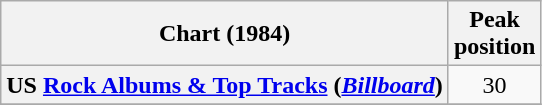<table class="wikitable sortable plainrowheaders" style="text-align:center">
<tr>
<th scope="col">Chart (1984)</th>
<th scope="col">Peak<br> position</th>
</tr>
<tr>
<th scope="row">US <a href='#'>Rock Albums & Top Tracks</a> (<em><a href='#'>Billboard</a></em>)</th>
<td>30</td>
</tr>
<tr>
</tr>
</table>
